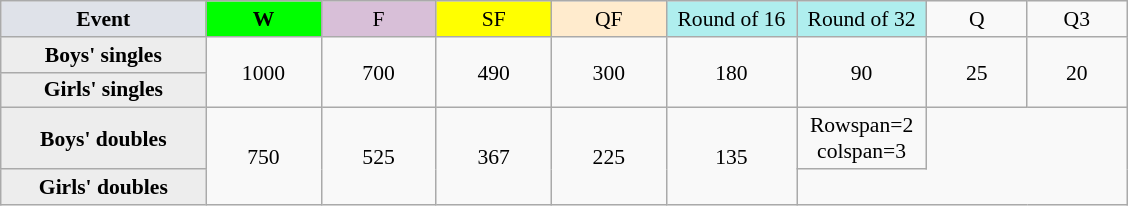<table class="wikitable nowrap" style="font-size:90%; text-align:center">
<tr>
<th style="width:130px; background:#dfe2e9;">Event</th>
<th style="width:70px; background:lime;">W</th>
<td style="width:70px; background:thistle;">F</td>
<td style="width:70px; background:#ff0;">SF</td>
<td style="width:70px; background:#ffebcd;">QF</td>
<td style="width:80px; background:#afeeee;">Round of 16</td>
<td style="width:80px; background:#afeeee;">Round of 32</td>
<td style="width:60px;">Q</td>
<td style="width:60px;">Q3</td>
</tr>
<tr>
<th style="background:#ededed;">Boys' singles</th>
<td rowspan=2>1000</td>
<td rowspan=2>700</td>
<td rowspan=2>490</td>
<td rowspan=2>300</td>
<td rowspan=2>180</td>
<td rowspan=2>90</td>
<td rowspan=2>25</td>
<td rowspan=2>20</td>
</tr>
<tr>
<th style="background:#ededed;">Girls' singles</th>
</tr>
<tr>
<th style="background:#ededed;">Boys' doubles</th>
<td rowspan=2>750</td>
<td rowspan=2>525</td>
<td rowspan=2>367</td>
<td rowspan=2>225</td>
<td rowspan=2>135</td>
<td>Rowspan=2 colspan=3 </td>
</tr>
<tr>
<th style="background:#ededed;">Girls' doubles</th>
</tr>
</table>
